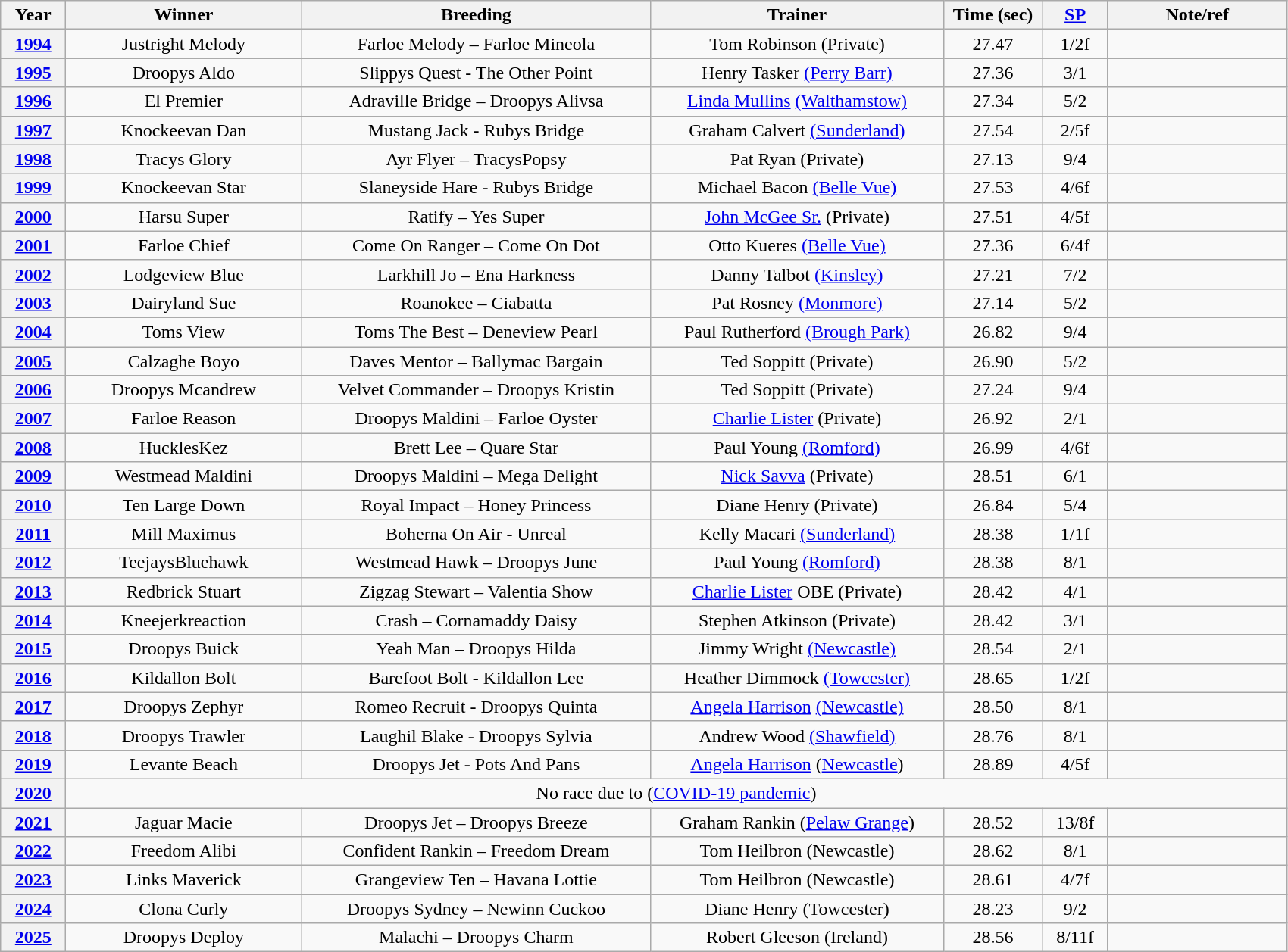<table class="wikitable" style="text-align:center">
<tr>
<th width=50>Year</th>
<th width=200>Winner</th>
<th width=300>Breeding</th>
<th width=250>Trainer</th>
<th width=80>Time (sec)</th>
<th width=50><a href='#'>SP</a></th>
<th width=150>Note/ref</th>
</tr>
<tr>
<th><a href='#'>1994</a></th>
<td>Justright Melody</td>
<td>Farloe Melody – Farloe Mineola</td>
<td>Tom Robinson (Private)</td>
<td>27.47</td>
<td>1/2f</td>
<td></td>
</tr>
<tr>
<th><a href='#'>1995</a></th>
<td>Droopys Aldo</td>
<td>Slippys Quest - The Other Point</td>
<td>Henry Tasker <a href='#'>(Perry Barr)</a></td>
<td>27.36</td>
<td>3/1</td>
<td></td>
</tr>
<tr>
<th><a href='#'>1996</a></th>
<td>El Premier</td>
<td>Adraville Bridge – Droopys Alivsa</td>
<td><a href='#'>Linda Mullins</a> <a href='#'>(Walthamstow)</a></td>
<td>27.34</td>
<td>5/2</td>
<td></td>
</tr>
<tr>
<th><a href='#'>1997</a></th>
<td>Knockeevan Dan</td>
<td>Mustang Jack - Rubys Bridge</td>
<td>Graham Calvert <a href='#'>(Sunderland)</a></td>
<td>27.54</td>
<td>2/5f</td>
<td></td>
</tr>
<tr>
<th><a href='#'>1998</a></th>
<td>Tracys Glory</td>
<td>Ayr Flyer – TracysPopsy</td>
<td>Pat Ryan (Private)</td>
<td>27.13</td>
<td>9/4</td>
<td></td>
</tr>
<tr>
<th><a href='#'>1999</a></th>
<td>Knockeevan Star</td>
<td>Slaneyside Hare - Rubys Bridge</td>
<td>Michael Bacon <a href='#'>(Belle Vue)</a></td>
<td>27.53</td>
<td>4/6f</td>
<td></td>
</tr>
<tr>
<th><a href='#'>2000</a></th>
<td>Harsu Super</td>
<td>Ratify – Yes Super</td>
<td><a href='#'>John McGee Sr.</a> (Private)</td>
<td>27.51</td>
<td>4/5f</td>
<td></td>
</tr>
<tr>
<th><a href='#'>2001</a></th>
<td>Farloe Chief</td>
<td>Come On Ranger – Come On Dot</td>
<td>Otto Kueres <a href='#'>(Belle Vue)</a></td>
<td>27.36</td>
<td>6/4f</td>
<td></td>
</tr>
<tr>
<th><a href='#'>2002</a></th>
<td>Lodgeview Blue</td>
<td>Larkhill Jo – Ena Harkness</td>
<td>Danny Talbot <a href='#'>(Kinsley)</a></td>
<td>27.21</td>
<td>7/2</td>
<td></td>
</tr>
<tr>
<th><a href='#'>2003</a></th>
<td>Dairyland Sue</td>
<td>Roanokee – Ciabatta</td>
<td>Pat Rosney <a href='#'>(Monmore)</a></td>
<td>27.14</td>
<td>5/2</td>
<td></td>
</tr>
<tr>
<th><a href='#'>2004</a></th>
<td>Toms View</td>
<td>Toms The Best – Deneview Pearl</td>
<td>Paul Rutherford <a href='#'>(Brough Park)</a></td>
<td>26.82</td>
<td>9/4</td>
<td></td>
</tr>
<tr>
<th><a href='#'>2005</a></th>
<td>Calzaghe Boyo</td>
<td>Daves Mentor – Ballymac Bargain</td>
<td>Ted Soppitt (Private)</td>
<td>26.90</td>
<td>5/2</td>
<td></td>
</tr>
<tr>
<th><a href='#'>2006</a></th>
<td>Droopys Mcandrew</td>
<td>Velvet Commander – Droopys Kristin</td>
<td>Ted Soppitt (Private)</td>
<td>27.24</td>
<td>9/4</td>
<td></td>
</tr>
<tr>
<th><a href='#'>2007</a></th>
<td>Farloe Reason</td>
<td>Droopys Maldini – Farloe Oyster</td>
<td><a href='#'>Charlie Lister</a> (Private)</td>
<td>26.92</td>
<td>2/1</td>
<td></td>
</tr>
<tr>
<th><a href='#'>2008</a></th>
<td>HucklesKez</td>
<td>Brett Lee – Quare Star</td>
<td>Paul Young <a href='#'>(Romford)</a></td>
<td>26.99</td>
<td>4/6f</td>
<td></td>
</tr>
<tr>
<th><a href='#'>2009</a></th>
<td>Westmead Maldini</td>
<td>Droopys Maldini – Mega Delight</td>
<td><a href='#'>Nick Savva</a> (Private)</td>
<td>28.51</td>
<td>6/1</td>
<td></td>
</tr>
<tr>
<th><a href='#'>2010</a></th>
<td>Ten Large Down</td>
<td>Royal Impact – Honey Princess</td>
<td>Diane Henry (Private)</td>
<td>26.84</td>
<td>5/4</td>
<td></td>
</tr>
<tr>
<th><a href='#'>2011</a></th>
<td>Mill Maximus</td>
<td>Boherna On Air - Unreal</td>
<td>Kelly Macari <a href='#'>(Sunderland)</a></td>
<td>28.38</td>
<td>1/1f</td>
<td></td>
</tr>
<tr>
<th><a href='#'>2012</a></th>
<td>TeejaysBluehawk</td>
<td>Westmead Hawk – Droopys June</td>
<td>Paul Young <a href='#'>(Romford)</a></td>
<td>28.38</td>
<td>8/1</td>
<td></td>
</tr>
<tr>
<th><a href='#'>2013</a></th>
<td>Redbrick Stuart</td>
<td>Zigzag Stewart – Valentia Show</td>
<td><a href='#'>Charlie Lister</a> OBE (Private)</td>
<td>28.42</td>
<td>4/1</td>
<td></td>
</tr>
<tr>
<th><a href='#'>2014</a></th>
<td>Kneejerkreaction</td>
<td>Crash – Cornamaddy Daisy</td>
<td>Stephen Atkinson (Private)</td>
<td>28.42</td>
<td>3/1</td>
<td></td>
</tr>
<tr>
<th><a href='#'>2015</a></th>
<td>Droopys Buick </td>
<td>Yeah Man – Droopys Hilda</td>
<td>Jimmy Wright <a href='#'>(Newcastle)</a></td>
<td>28.54</td>
<td>2/1</td>
<td></td>
</tr>
<tr>
<th><a href='#'>2016</a></th>
<td>Kildallon Bolt</td>
<td>Barefoot Bolt - Kildallon Lee</td>
<td>Heather Dimmock <a href='#'>(Towcester)</a></td>
<td>28.65</td>
<td>1/2f</td>
<td></td>
</tr>
<tr>
<th><a href='#'>2017</a></th>
<td>Droopys Zephyr</td>
<td>Romeo Recruit - Droopys Quinta</td>
<td><a href='#'>Angela Harrison</a> <a href='#'>(Newcastle)</a></td>
<td>28.50</td>
<td>8/1</td>
<td></td>
</tr>
<tr>
<th><a href='#'>2018</a></th>
<td>Droopys Trawler</td>
<td>Laughil Blake - Droopys Sylvia</td>
<td>Andrew Wood <a href='#'>(Shawfield)</a></td>
<td>28.76</td>
<td>8/1</td>
<td></td>
</tr>
<tr>
<th><a href='#'>2019</a></th>
<td>Levante Beach</td>
<td>Droopys Jet - Pots And Pans</td>
<td><a href='#'>Angela Harrison</a> (<a href='#'>Newcastle</a>)</td>
<td>28.89</td>
<td>4/5f</td>
<td></td>
</tr>
<tr>
<th><a href='#'>2020</a></th>
<td colspan=6>No race due to (<a href='#'>COVID-19 pandemic</a>)</td>
</tr>
<tr>
<th><a href='#'>2021</a></th>
<td>Jaguar Macie</td>
<td>Droopys Jet – Droopys Breeze</td>
<td>Graham Rankin (<a href='#'>Pelaw Grange</a>)</td>
<td>28.52</td>
<td>13/8f</td>
<td></td>
</tr>
<tr>
<th><a href='#'>2022</a></th>
<td>Freedom Alibi</td>
<td>Confident Rankin – Freedom Dream</td>
<td>Tom Heilbron (Newcastle)</td>
<td>28.62</td>
<td>8/1</td>
<td></td>
</tr>
<tr>
<th><a href='#'>2023</a></th>
<td>Links Maverick</td>
<td>Grangeview Ten – Havana Lottie</td>
<td>Tom Heilbron (Newcastle)</td>
<td>28.61</td>
<td>4/7f</td>
<td></td>
</tr>
<tr>
<th><a href='#'>2024</a></th>
<td>Clona Curly</td>
<td>Droopys Sydney – Newinn Cuckoo</td>
<td>Diane Henry (Towcester)</td>
<td>28.23</td>
<td>9/2</td>
<td></td>
</tr>
<tr>
<th><a href='#'>2025</a></th>
<td>Droopys Deploy</td>
<td>Malachi – Droopys Charm</td>
<td>Robert Gleeson (Ireland)</td>
<td>28.56</td>
<td>8/11f</td>
<td></td>
</tr>
</table>
